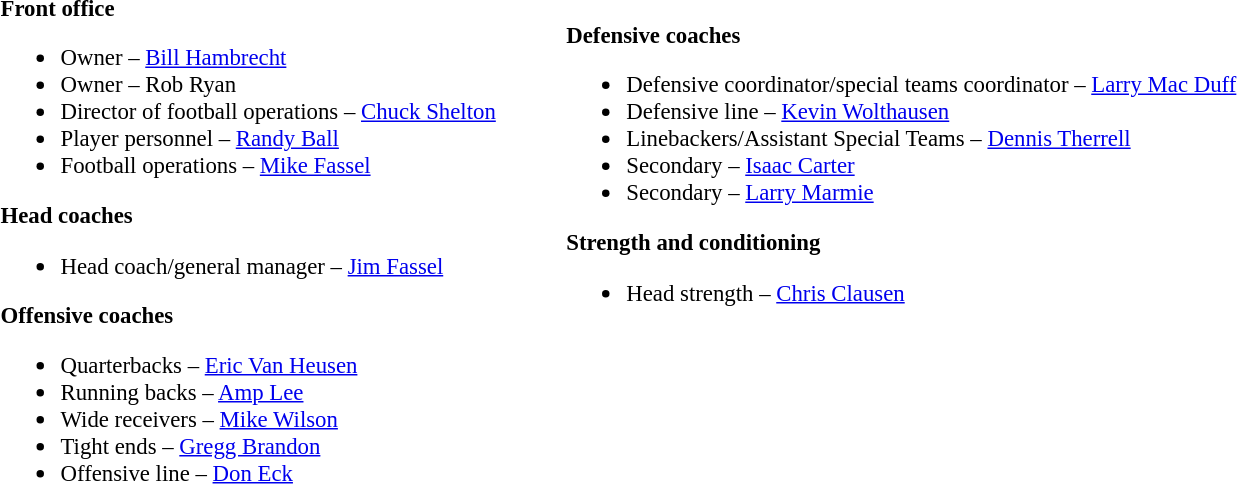<table class="toccolours" style="text-align: left;">
<tr>
<td colspan="7" style="text-align:right;"></td>
</tr>
<tr>
<td valign="top"></td>
<td style="font-size:95%; vertical-align:top;"><strong>Front office</strong><br><ul><li>Owner – <a href='#'>Bill Hambrecht</a></li><li>Owner – Rob Ryan</li><li>Director of football operations – <a href='#'>Chuck Shelton</a></li><li>Player personnel – <a href='#'>Randy Ball</a></li><li>Football operations – <a href='#'>Mike Fassel</a></li></ul><strong>Head coaches</strong><ul><li>Head coach/general manager – <a href='#'>Jim Fassel</a></li></ul><strong>Offensive coaches</strong><ul><li>Quarterbacks – <a href='#'>Eric Van Heusen</a></li><li>Running backs – <a href='#'>Amp Lee</a></li><li>Wide receivers – <a href='#'>Mike Wilson</a></li><li>Tight ends – <a href='#'>Gregg Brandon</a></li><li>Offensive line – <a href='#'>Don Eck</a></li></ul></td>
<td width="35"> </td>
<td valign="top"></td>
<td style="font-size:95%; vertical-align:top;"><br><strong>Defensive coaches</strong><ul><li>Defensive coordinator/special teams coordinator – <a href='#'>Larry Mac Duff</a></li><li>Defensive line – <a href='#'>Kevin Wolthausen</a></li><li>Linebackers/Assistant Special Teams – <a href='#'>Dennis Therrell</a></li><li>Secondary – <a href='#'>Isaac Carter</a></li><li>Secondary – <a href='#'>Larry Marmie</a></li></ul><strong>Strength and conditioning</strong><ul><li>Head strength – <a href='#'>Chris Clausen</a></li></ul></td>
</tr>
</table>
